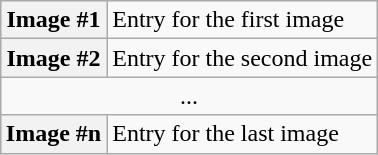<table class="wikitable" style="margin: 1em auto">
<tr>
<th>Image #1</th>
<td>Entry for the first image</td>
</tr>
<tr>
<th>Image #2</th>
<td>Entry for the second image</td>
</tr>
<tr>
<td colspan="2" style="text-align: center;">...</td>
</tr>
<tr>
<th>Image #n</th>
<td>Entry for the last image</td>
</tr>
</table>
